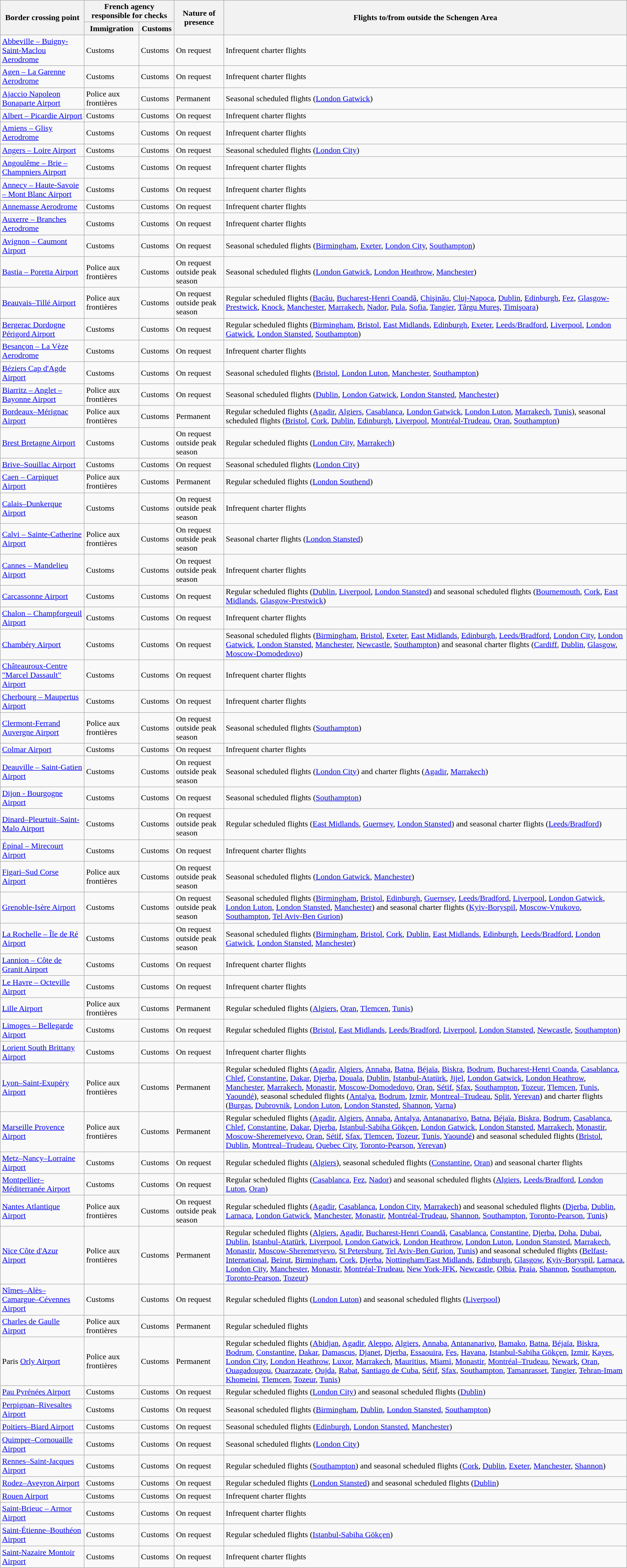<table class="wikitable sortable">
<tr>
<th rowspan=2 width=160pt>Border crossing point</th>
<th colspan=2>French agency responsible for checks</th>
<th rowspan=2>Nature of presence</th>
<th rowspan=2>Flights to/from outside the Schengen Area</th>
</tr>
<tr>
<th>Immigration</th>
<th>Customs</th>
</tr>
<tr>
<td><a href='#'>Abbeville – Buigny-Saint-Maclou Aerodrome</a></td>
<td>Customs</td>
<td>Customs</td>
<td>On request</td>
<td>Infrequent charter flights</td>
</tr>
<tr>
<td><a href='#'>Agen – La Garenne Aerodrome</a></td>
<td>Customs</td>
<td>Customs</td>
<td>On request</td>
<td>Infrequent charter flights</td>
</tr>
<tr>
<td><a href='#'>Ajaccio Napoleon Bonaparte Airport</a></td>
<td>Police aux frontières</td>
<td>Customs</td>
<td>Permanent</td>
<td>Seasonal scheduled flights (<a href='#'>London Gatwick</a>)</td>
</tr>
<tr>
<td><a href='#'>Albert – Picardie Airport</a></td>
<td>Customs</td>
<td>Customs</td>
<td>On request</td>
<td>Infrequent charter flights</td>
</tr>
<tr>
<td><a href='#'>Amiens – Glisy Aerodrome</a></td>
<td>Customs</td>
<td>Customs</td>
<td>On request</td>
<td>Infrequent charter flights</td>
</tr>
<tr>
<td><a href='#'>Angers – Loire Airport</a></td>
<td>Customs</td>
<td>Customs</td>
<td>On request</td>
<td>Seasonal scheduled flights (<a href='#'>London City</a>)</td>
</tr>
<tr>
<td><a href='#'>Angoulême – Brie – Champniers Airport</a></td>
<td>Customs</td>
<td>Customs</td>
<td>On request</td>
<td>Infrequent charter flights</td>
</tr>
<tr>
<td><a href='#'>Annecy – Haute-Savoie – Mont Blanc Airport</a></td>
<td>Customs</td>
<td>Customs</td>
<td>On request</td>
<td>Infrequent charter flights</td>
</tr>
<tr>
<td><a href='#'>Annemasse Aerodrome</a></td>
<td>Customs</td>
<td>Customs</td>
<td>On request</td>
<td>Infrequent charter flights</td>
</tr>
<tr>
<td><a href='#'>Auxerre – Branches Aerodrome</a></td>
<td>Customs</td>
<td>Customs</td>
<td>On request</td>
<td>Infrequent charter flights</td>
</tr>
<tr>
<td><a href='#'>Avignon – Caumont Airport</a></td>
<td>Customs</td>
<td>Customs</td>
<td>On request</td>
<td>Seasonal scheduled flights (<a href='#'>Birmingham</a>, <a href='#'>Exeter</a>, <a href='#'>London City</a>, <a href='#'>Southampton</a>)</td>
</tr>
<tr>
<td><a href='#'>Bastia – Poretta Airport</a></td>
<td>Police aux frontières</td>
<td>Customs</td>
<td>On request outside peak season</td>
<td>Seasonal scheduled flights (<a href='#'>London Gatwick</a>, <a href='#'>London Heathrow</a>, <a href='#'>Manchester</a>)</td>
</tr>
<tr>
<td><a href='#'>Beauvais–Tillé Airport</a></td>
<td>Police aux frontières</td>
<td>Customs</td>
<td>On request outside peak season</td>
<td>Regular scheduled flights (<a href='#'>Bacău</a>, <a href='#'>Bucharest-Henri Coandă</a>, <a href='#'>Chişinău</a>, <a href='#'>Cluj-Napoca</a>, <a href='#'>Dublin</a>, <a href='#'>Edinburgh</a>, <a href='#'>Fez</a>, <a href='#'>Glasgow-Prestwick</a>, <a href='#'>Knock</a>, <a href='#'>Manchester</a>, <a href='#'>Marrakech</a>, <a href='#'>Nador</a>, <a href='#'>Pula</a>, <a href='#'>Sofia</a>, <a href='#'>Tangier</a>, <a href='#'>Târgu Mureş</a>, <a href='#'>Timişoara</a>)</td>
</tr>
<tr>
<td><a href='#'>Bergerac Dordogne Périgord Airport</a></td>
<td>Customs</td>
<td>Customs</td>
<td>On request</td>
<td>Regular scheduled flights (<a href='#'>Birmingham</a>, <a href='#'>Bristol</a>, <a href='#'>East Midlands</a>, <a href='#'>Edinburgh</a>, <a href='#'>Exeter</a>, <a href='#'>Leeds/Bradford</a>, <a href='#'>Liverpool</a>, <a href='#'>London Gatwick</a>, <a href='#'>London Stansted</a>, <a href='#'>Southampton</a>)</td>
</tr>
<tr>
<td><a href='#'>Besançon – La Vèze Aerodrome</a></td>
<td>Customs</td>
<td>Customs</td>
<td>On request</td>
<td>Infrequent charter flights</td>
</tr>
<tr>
<td><a href='#'>Béziers Cap d'Agde Airport</a></td>
<td>Customs</td>
<td>Customs</td>
<td>On request</td>
<td>Seasonal scheduled flights (<a href='#'>Bristol</a>, <a href='#'>London Luton</a>, <a href='#'>Manchester</a>, <a href='#'>Southampton</a>)</td>
</tr>
<tr>
<td><a href='#'>Biarritz – Anglet – Bayonne Airport</a></td>
<td>Police aux frontières</td>
<td>Customs</td>
<td>On request</td>
<td>Seasonal scheduled flights (<a href='#'>Dublin</a>, <a href='#'>London Gatwick</a>, <a href='#'>London Stansted</a>, <a href='#'>Manchester</a>)</td>
</tr>
<tr>
<td><a href='#'>Bordeaux–Mérignac Airport</a></td>
<td>Police aux frontières</td>
<td>Customs</td>
<td>Permanent</td>
<td>Regular scheduled flights (<a href='#'>Agadir</a>, <a href='#'>Algiers</a>, <a href='#'>Casablanca</a>, <a href='#'>London Gatwick</a>, <a href='#'>London Luton</a>, <a href='#'>Marrakech</a>, <a href='#'>Tunis</a>), seasonal scheduled flights (<a href='#'>Bristol</a>, <a href='#'>Cork</a>, <a href='#'>Dublin</a>, <a href='#'>Edinburgh</a>, <a href='#'>Liverpool</a>, <a href='#'>Montréal-Trudeau</a>, <a href='#'>Oran</a>, <a href='#'>Southampton</a>)</td>
</tr>
<tr>
<td><a href='#'>Brest Bretagne Airport</a></td>
<td>Customs</td>
<td>Customs</td>
<td>On request outside peak season</td>
<td>Regular scheduled flights (<a href='#'>London City</a>, <a href='#'>Marrakech</a>)</td>
</tr>
<tr>
<td><a href='#'>Brive–Souillac Airport</a></td>
<td>Customs</td>
<td>Customs</td>
<td>On request</td>
<td>Seasonal scheduled flights (<a href='#'>London City</a>)</td>
</tr>
<tr>
<td><a href='#'>Caen – Carpiquet Airport</a></td>
<td>Police aux frontières</td>
<td>Customs</td>
<td>Permanent</td>
<td>Regular scheduled flights (<a href='#'>London Southend</a>)</td>
</tr>
<tr>
<td><a href='#'>Calais–Dunkerque Airport</a></td>
<td>Customs</td>
<td>Customs</td>
<td>On request outside peak season</td>
<td>Infrequent charter flights</td>
</tr>
<tr>
<td><a href='#'>Calvi – Sainte-Catherine Airport</a></td>
<td>Police aux frontières</td>
<td>Customs</td>
<td>On request outside peak season</td>
<td>Seasonal charter flights (<a href='#'>London Stansted</a>)</td>
</tr>
<tr>
<td><a href='#'>Cannes – Mandelieu Airport</a></td>
<td>Customs</td>
<td>Customs</td>
<td>On request outside peak season</td>
<td>Infrequent charter flights</td>
</tr>
<tr>
<td><a href='#'>Carcassonne Airport</a></td>
<td>Customs</td>
<td>Customs</td>
<td>On request</td>
<td>Regular scheduled flights (<a href='#'>Dublin</a>, <a href='#'>Liverpool</a>, <a href='#'>London Stansted</a>) and seasonal scheduled flights (<a href='#'>Bournemouth</a>, <a href='#'>Cork</a>, <a href='#'>East Midlands</a>, <a href='#'>Glasgow-Prestwick</a>)</td>
</tr>
<tr>
<td><a href='#'>Chalon – Champforgeuil Airport</a></td>
<td>Customs</td>
<td>Customs</td>
<td>On request</td>
<td>Infrequent charter flights</td>
</tr>
<tr>
<td><a href='#'>Chambéry Airport</a></td>
<td>Customs</td>
<td>Customs</td>
<td>On request</td>
<td>Seasonal scheduled flights (<a href='#'>Birmingham</a>, <a href='#'>Bristol</a>, <a href='#'>Exeter</a>, <a href='#'>East Midlands</a>, <a href='#'>Edinburgh</a>, <a href='#'>Leeds/Bradford</a>, <a href='#'>London City</a>, <a href='#'>London Gatwick</a>, <a href='#'>London Stansted</a>, <a href='#'>Manchester</a>, <a href='#'>Newcastle</a>, <a href='#'>Southampton</a>) and seasonal charter flights (<a href='#'>Cardiff</a>, <a href='#'>Dublin</a>, <a href='#'>Glasgow</a>, <a href='#'>Moscow-Domodedovo</a>)</td>
</tr>
<tr>
<td><a href='#'>Châteauroux-Centre "Marcel Dassault" Airport</a></td>
<td>Customs</td>
<td>Customs</td>
<td>On request</td>
<td>Infrequent charter flights</td>
</tr>
<tr>
<td><a href='#'>Cherbourg – Maupertus Airport</a></td>
<td>Customs</td>
<td>Customs</td>
<td>On request</td>
<td>Infrequent charter flights</td>
</tr>
<tr>
<td><a href='#'>Clermont-Ferrand Auvergne Airport</a></td>
<td>Police aux frontières</td>
<td>Customs</td>
<td>On request outside peak season</td>
<td>Seasonal scheduled flights (<a href='#'>Southampton</a>)</td>
</tr>
<tr>
<td><a href='#'>Colmar Airport</a></td>
<td>Customs</td>
<td>Customs</td>
<td>On request</td>
<td>Infrequent charter flights</td>
</tr>
<tr>
<td><a href='#'>Deauville – Saint-Gatien Airport</a></td>
<td>Customs</td>
<td>Customs</td>
<td>On request outside peak season</td>
<td>Seasonal scheduled flights (<a href='#'>London City</a>) and charter flights (<a href='#'>Agadir</a>, <a href='#'>Marrakech</a>)</td>
</tr>
<tr>
<td><a href='#'>Dijon - Bourgogne Airport</a></td>
<td>Customs</td>
<td>Customs</td>
<td>On request</td>
<td>Seasonal scheduled flights (<a href='#'>Southampton</a>)</td>
</tr>
<tr>
<td><a href='#'>Dinard–Pleurtuit–Saint-Malo Airport</a></td>
<td>Customs</td>
<td>Customs</td>
<td>On request outside peak season</td>
<td>Regular scheduled flights (<a href='#'>East Midlands</a>, <a href='#'>Guernsey</a>, <a href='#'>London Stansted</a>) and seasonal charter flights (<a href='#'>Leeds/Bradford</a>)</td>
</tr>
<tr>
<td><a href='#'>Épinal – Mirecourt Airport</a></td>
<td>Customs</td>
<td>Customs</td>
<td>On request</td>
<td>Infrequent charter flights</td>
</tr>
<tr>
<td><a href='#'>Figari–Sud Corse Airport</a></td>
<td>Police aux frontières</td>
<td>Customs</td>
<td>On request outside peak season</td>
<td>Seasonal scheduled flights (<a href='#'>London Gatwick</a>, <a href='#'>Manchester</a>)</td>
</tr>
<tr>
<td><a href='#'>Grenoble-Isère Airport</a></td>
<td>Customs</td>
<td>Customs</td>
<td>On request outside peak season</td>
<td>Seasonal scheduled flights (<a href='#'>Birmingham</a>, <a href='#'>Bristol</a>, <a href='#'>Edinburgh</a>, <a href='#'>Guernsey</a>, <a href='#'>Leeds/Bradford</a>, <a href='#'>Liverpool</a>, <a href='#'>London Gatwick</a>, <a href='#'>London Luton</a>, <a href='#'>London Stansted</a>, <a href='#'>Manchester</a>) and seasonal charter flights (<a href='#'>Kyiv-Boryspil</a>, <a href='#'>Moscow-Vnukovo</a>, <a href='#'>Southampton</a>, <a href='#'>Tel Aviv-Ben Gurion</a>)</td>
</tr>
<tr>
<td><a href='#'>La Rochelle – Île de Ré Airport</a></td>
<td>Customs</td>
<td>Customs</td>
<td>On request outside peak season</td>
<td>Seasonal scheduled flights (<a href='#'>Birmingham</a>, <a href='#'>Bristol</a>, <a href='#'>Cork</a>, <a href='#'>Dublin</a>, <a href='#'>East Midlands</a>, <a href='#'>Edinburgh</a>, <a href='#'>Leeds/Bradford</a>, <a href='#'>London Gatwick</a>, <a href='#'>London Stansted</a>, <a href='#'>Manchester</a>)</td>
</tr>
<tr>
<td><a href='#'>Lannion – Côte de Granit Airport</a></td>
<td>Customs</td>
<td>Customs</td>
<td>On request</td>
<td>Infrequent charter flights</td>
</tr>
<tr>
<td><a href='#'>Le Havre – Octeville Airport</a></td>
<td>Customs</td>
<td>Customs</td>
<td>On request</td>
<td>Infrequent charter flights</td>
</tr>
<tr>
<td><a href='#'>Lille Airport</a></td>
<td>Police aux frontières</td>
<td>Customs</td>
<td>Permanent</td>
<td>Regular scheduled flights (<a href='#'>Algiers</a>, <a href='#'>Oran</a>, <a href='#'>Tlemcen</a>, <a href='#'>Tunis</a>)</td>
</tr>
<tr>
<td><a href='#'>Limoges – Bellegarde Airport</a></td>
<td>Customs</td>
<td>Customs</td>
<td>On request</td>
<td>Regular scheduled flights (<a href='#'>Bristol</a>, <a href='#'>East Midlands</a>, <a href='#'>Leeds/Bradford</a>, <a href='#'>Liverpool</a>, <a href='#'>London Stansted</a>, <a href='#'>Newcastle</a>, <a href='#'>Southampton</a>)</td>
</tr>
<tr>
<td><a href='#'>Lorient South Brittany Airport</a></td>
<td>Customs</td>
<td>Customs</td>
<td>On request</td>
<td>Infrequent charter flights</td>
</tr>
<tr>
<td><a href='#'>Lyon–Saint-Exupéry Airport</a></td>
<td>Police aux frontières</td>
<td>Customs</td>
<td>Permanent</td>
<td>Regular scheduled flights (<a href='#'>Agadir</a>, <a href='#'>Algiers</a>, <a href='#'>Annaba</a>, <a href='#'>Batna</a>, <a href='#'>Béjaïa</a>, <a href='#'>Biskra</a>, <a href='#'>Bodrum</a>, <a href='#'>Bucharest-Henri Coanda</a>, <a href='#'>Casablanca</a>, <a href='#'>Chlef</a>, <a href='#'>Constantine</a>, <a href='#'>Dakar</a>, <a href='#'>Djerba</a>, <a href='#'>Douala</a>, <a href='#'>Dublin</a>, <a href='#'>Istanbul-Atatürk</a>, <a href='#'>Jijel</a>, <a href='#'>London Gatwick</a>, <a href='#'>London Heathrow</a>, <a href='#'>Manchester</a>, <a href='#'>Marrakech</a>, <a href='#'>Monastir</a>, <a href='#'>Moscow-Domodedovo</a>, <a href='#'>Oran</a>, <a href='#'>Sétif</a>, <a href='#'>Sfax</a>, <a href='#'>Southampton</a>, <a href='#'>Tozeur</a>, <a href='#'>Tlemcen</a>, <a href='#'>Tunis</a>, <a href='#'>Yaoundé</a>), seasonal scheduled flights (<a href='#'>Antalya</a>, <a href='#'>Bodrum</a>, <a href='#'>Izmir</a>, <a href='#'>Montreal–Trudeau</a>, <a href='#'>Split</a>, <a href='#'>Yerevan</a>) and charter flights (<a href='#'>Burgas</a>, <a href='#'>Dubrovnik</a>, <a href='#'>London Luton</a>, <a href='#'>London Stansted</a>, <a href='#'>Shannon</a>, <a href='#'>Varna</a>)</td>
</tr>
<tr>
<td><a href='#'>Marseille Provence Airport</a></td>
<td>Police aux frontières</td>
<td>Customs</td>
<td>Permanent</td>
<td>Regular scheduled flights (<a href='#'>Agadir</a>, <a href='#'>Algiers</a>, <a href='#'>Annaba</a>, <a href='#'>Antalya</a>, <a href='#'>Antananarivo</a>, <a href='#'>Batna</a>, <a href='#'>Béjaïa</a>, <a href='#'>Biskra</a>, <a href='#'>Bodrum</a>, <a href='#'>Casablanca</a>, <a href='#'>Chlef</a>, <a href='#'>Constantine</a>, <a href='#'>Dakar</a>, <a href='#'>Djerba</a>, <a href='#'>Istanbul-Sabiha Gökçen</a>, <a href='#'>London Gatwick</a>, <a href='#'>London Stansted</a>, <a href='#'>Marrakech</a>, <a href='#'>Monastir</a>, <a href='#'>Moscow-Sheremetyevo</a>, <a href='#'>Oran</a>, <a href='#'>Sétif</a>, <a href='#'>Sfax</a>, <a href='#'>Tlemcen</a>, <a href='#'>Tozeur</a>, <a href='#'>Tunis</a>, <a href='#'>Yaoundé</a>) and seasonal scheduled flights (<a href='#'>Bristol</a>, <a href='#'>Dublin</a>, <a href='#'>Montreal–Trudeau</a>, <a href='#'>Quebec City</a>, <a href='#'>Toronto-Pearson</a>, <a href='#'>Yerevan</a>)</td>
</tr>
<tr>
<td><a href='#'>Metz–Nancy–Lorraine Airport</a></td>
<td>Customs</td>
<td>Customs</td>
<td>On request</td>
<td>Regular scheduled flights (<a href='#'>Algiers</a>), seasonal scheduled flights (<a href='#'>Constantine</a>, <a href='#'>Oran</a>) and seasonal charter flights</td>
</tr>
<tr>
<td><a href='#'>Montpellier–Méditerranée Airport</a></td>
<td>Customs</td>
<td>Customs</td>
<td>On request</td>
<td>Regular scheduled flights (<a href='#'>Casablanca</a>, <a href='#'>Fez</a>, <a href='#'>Nador</a>) and seasonal scheduled flights (<a href='#'>Algiers</a>, <a href='#'>Leeds/Bradford</a>, <a href='#'>London Luton</a>, <a href='#'>Oran</a>)</td>
</tr>
<tr>
<td><a href='#'>Nantes Atlantique Airport</a></td>
<td>Police aux frontières</td>
<td>Customs</td>
<td>On request outside peak season</td>
<td>Regular scheduled flights (<a href='#'>Agadir</a>, <a href='#'>Casablanca</a>, <a href='#'>London City</a>, <a href='#'>Marrakech</a>) and seasonal scheduled flights (<a href='#'>Djerba</a>, <a href='#'>Dublin</a>, <a href='#'>Larnaca</a>, <a href='#'>London Gatwick</a>, <a href='#'>Manchester</a>, <a href='#'>Monastir</a>, <a href='#'>Montréal-Trudeau</a>, <a href='#'>Shannon</a>, <a href='#'>Southampton</a>, <a href='#'>Toronto-Pearson</a>, <a href='#'>Tunis</a>)</td>
</tr>
<tr>
<td><a href='#'>Nice Côte d'Azur Airport</a></td>
<td>Police aux frontières</td>
<td>Customs</td>
<td>Permanent</td>
<td>Regular scheduled flights (<a href='#'>Algiers</a>, <a href='#'>Agadir</a>, <a href='#'>Bucharest-Henri Coandă</a>, <a href='#'>Casablanca</a>, <a href='#'>Constantine</a>, <a href='#'>Djerba</a>, <a href='#'>Doha</a>, <a href='#'>Dubai</a>, <a href='#'>Dublin</a>, <a href='#'>Istanbul-Atatürk</a>, <a href='#'>Liverpool</a>, <a href='#'>London Gatwick</a>, <a href='#'>London Heathrow</a>, <a href='#'>London Luton</a>, <a href='#'>London Stansted</a>, <a href='#'>Marrakech</a>, <a href='#'>Monastir</a>, <a href='#'>Moscow-Sheremetyevo</a>, <a href='#'>St Petersburg</a>, <a href='#'>Tel Aviv-Ben Gurion</a>, <a href='#'>Tunis</a>) and seasonal scheduled flights (<a href='#'>Belfast-International</a>, <a href='#'>Beirut</a>, <a href='#'>Birmingham</a>, <a href='#'>Cork</a>, <a href='#'>Djerba</a>, <a href='#'>Nottingham/East Midlands</a>, <a href='#'>Edinburgh</a>, <a href='#'>Glasgow</a>, <a href='#'>Kyiv-Boryspil</a>, <a href='#'>Larnaca</a>, <a href='#'>London City</a>, <a href='#'>Manchester</a>, <a href='#'>Monastir</a>, <a href='#'>Montréal-Trudeau</a>, <a href='#'>New York-JFK</a>, <a href='#'>Newcastle</a>, <a href='#'>Olbia</a>, <a href='#'>Praia</a>, <a href='#'>Shannon</a>, <a href='#'>Southampton</a>, <a href='#'>Toronto-Pearson</a>, <a href='#'>Tozeur</a>)</td>
</tr>
<tr>
<td><a href='#'>Nîmes–Alès–Camargue–Cévennes Airport</a></td>
<td>Customs</td>
<td>Customs</td>
<td>On request</td>
<td>Regular scheduled flights (<a href='#'>London Luton</a>) and seasonal scheduled flights (<a href='#'>Liverpool</a>)</td>
</tr>
<tr>
<td><a href='#'>Charles de Gaulle Airport</a></td>
<td>Police aux frontières</td>
<td>Customs</td>
<td>Permanent</td>
<td>Regular scheduled flights</td>
</tr>
<tr>
<td>Paris <a href='#'>Orly Airport</a></td>
<td>Police aux frontières</td>
<td>Customs</td>
<td>Permanent</td>
<td>Regular scheduled flights (<a href='#'>Abidjan</a>, <a href='#'>Agadir</a>, <a href='#'>Aleppo</a>, <a href='#'>Algiers</a>, <a href='#'>Annaba</a>, <a href='#'>Antananarivo</a>, <a href='#'>Bamako</a>, <a href='#'>Batna</a>, <a href='#'>Béjaïa</a>, <a href='#'>Biskra</a>, <a href='#'>Bodrum</a>, <a href='#'>Constantine</a>, <a href='#'>Dakar</a>, <a href='#'>Damascus</a>, <a href='#'>Djanet</a>, <a href='#'>Djerba</a>, <a href='#'>Essaouira</a>, <a href='#'>Fes</a>, <a href='#'>Havana</a>, <a href='#'>Istanbul-Sabiha Gökçen</a>, <a href='#'>Izmir</a>, <a href='#'>Kayes</a>, <a href='#'>London City</a>, <a href='#'>London Heathrow</a>, <a href='#'>Luxor</a>, <a href='#'>Marrakech</a>, <a href='#'>Mauritius</a>, <a href='#'>Miami</a>, <a href='#'>Monastir</a>, <a href='#'>Montréal–Trudeau</a>, <a href='#'>Newark</a>, <a href='#'>Oran</a>, <a href='#'>Ouagadougou</a>, <a href='#'>Ouarzazate</a>, <a href='#'>Oujda</a>, <a href='#'>Rabat</a>, <a href='#'>Santiago de Cuba</a>, <a href='#'>Sétif</a>, <a href='#'>Sfax</a>, <a href='#'>Southampton</a>, <a href='#'>Tamanrasset</a>, <a href='#'>Tangier</a>, <a href='#'>Tehran-Imam Khomeini</a>, <a href='#'>Tlemcen</a>, <a href='#'>Tozeur</a>, <a href='#'>Tunis</a>)</td>
</tr>
<tr>
<td><a href='#'>Pau Pyrénées Airport</a></td>
<td>Customs</td>
<td>Customs</td>
<td>On request</td>
<td>Regular scheduled flights (<a href='#'>London City</a>) and seasonal scheduled flights (<a href='#'>Dublin</a>)</td>
</tr>
<tr>
<td><a href='#'>Perpignan–Rivesaltes Airport</a></td>
<td>Customs</td>
<td>Customs</td>
<td>On request</td>
<td>Seasonal scheduled flights (<a href='#'>Birmingham</a>, <a href='#'>Dublin</a>, <a href='#'>London Stansted</a>, <a href='#'>Southampton</a>)</td>
</tr>
<tr>
<td><a href='#'>Poitiers–Biard Airport</a></td>
<td>Customs</td>
<td>Customs</td>
<td>On request</td>
<td>Seasonal scheduled flights (<a href='#'>Edinburgh</a>, <a href='#'>London Stansted</a>, <a href='#'>Manchester</a>)</td>
</tr>
<tr>
<td><a href='#'>Quimper–Cornouaille Airport</a></td>
<td>Customs</td>
<td>Customs</td>
<td>On request</td>
<td>Seasonal scheduled flights (<a href='#'>London City</a>)</td>
</tr>
<tr>
<td><a href='#'>Rennes–Saint-Jacques Airport</a></td>
<td>Customs</td>
<td>Customs</td>
<td>On request</td>
<td>Regular scheduled flights (<a href='#'>Southampton</a>) and seasonal scheduled flights (<a href='#'>Cork</a>, <a href='#'>Dublin</a>, <a href='#'>Exeter</a>, <a href='#'>Manchester</a>, <a href='#'>Shannon</a>)</td>
</tr>
<tr>
<td><a href='#'>Rodez–Aveyron Airport</a></td>
<td>Customs</td>
<td>Customs</td>
<td>On request</td>
<td>Regular scheduled flights (<a href='#'>London Stansted</a>) and seasonal scheduled flights (<a href='#'>Dublin</a>)</td>
</tr>
<tr>
<td><a href='#'>Rouen Airport</a></td>
<td>Customs</td>
<td>Customs</td>
<td>On request</td>
<td>Infrequent charter flights</td>
</tr>
<tr>
<td><a href='#'>Saint-Brieuc – Armor Airport</a></td>
<td>Customs</td>
<td>Customs</td>
<td>On request</td>
<td>Infrequent charter flights</td>
</tr>
<tr>
<td><a href='#'>Saint-Étienne–Bouthéon Airport</a></td>
<td>Customs</td>
<td>Customs</td>
<td>On request</td>
<td>Regular scheduled flights (<a href='#'>Istanbul-Sabiha Gökçen</a>)</td>
</tr>
<tr>
<td><a href='#'>Saint-Nazaire Montoir Airport</a></td>
<td>Customs</td>
<td>Customs</td>
<td>On request</td>
<td>Infrequent charter flights</td>
</tr>
</table>
